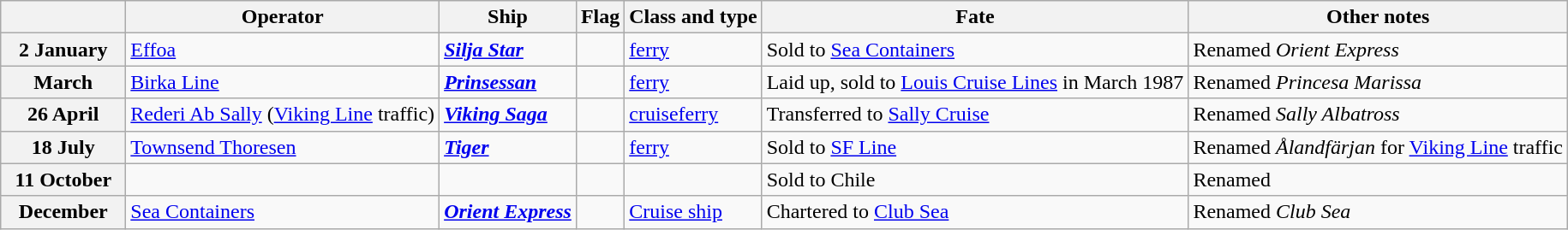<table class="wikitable">
<tr>
<th width="90"></th>
<th>Operator</th>
<th>Ship</th>
<th>Flag</th>
<th>Class and type</th>
<th>Fate</th>
<th>Other notes</th>
</tr>
<tr ---->
<th>2 January</th>
<td><a href='#'>Effoa</a></td>
<td><strong><em><a href='#'>Silja Star</a></em></strong></td>
<td></td>
<td><a href='#'>ferry</a></td>
<td>Sold to <a href='#'>Sea Containers</a></td>
<td>Renamed <em>Orient Express</em></td>
</tr>
<tr ---->
<th>March</th>
<td><a href='#'>Birka Line</a></td>
<td><strong><em><a href='#'>Prinsessan</a></em></strong></td>
<td></td>
<td><a href='#'>ferry</a></td>
<td>Laid up, sold to <a href='#'>Louis Cruise Lines</a> in March 1987</td>
<td>Renamed <em>Princesa Marissa</em></td>
</tr>
<tr ---->
<th>26 April</th>
<td><a href='#'>Rederi Ab Sally</a> (<a href='#'>Viking Line</a> traffic)</td>
<td><strong><em><a href='#'>Viking Saga</a></em></strong></td>
<td></td>
<td><a href='#'>cruiseferry</a></td>
<td>Transferred to <a href='#'>Sally Cruise</a></td>
<td>Renamed <em>Sally Albatross</em></td>
</tr>
<tr ---->
<th>18 July</th>
<td><a href='#'>Townsend Thoresen</a></td>
<td><strong><em><a href='#'>Tiger</a></em></strong></td>
<td></td>
<td><a href='#'>ferry</a></td>
<td>Sold to <a href='#'>SF Line</a></td>
<td>Renamed <em>Ålandfärjan</em> for <a href='#'>Viking Line</a> traffic</td>
</tr>
<tr ---->
<th>11 October</th>
<td></td>
<td><strong></strong></td>
<td></td>
<td></td>
<td>Sold to Chile</td>
<td>Renamed </td>
</tr>
<tr ---->
<th>December</th>
<td><a href='#'>Sea Containers</a></td>
<td><strong><em><a href='#'>Orient Express</a></em></strong></td>
<td></td>
<td><a href='#'>Cruise ship</a></td>
<td>Chartered to <a href='#'>Club Sea</a></td>
<td>Renamed <em>Club Sea</em></td>
</tr>
</table>
